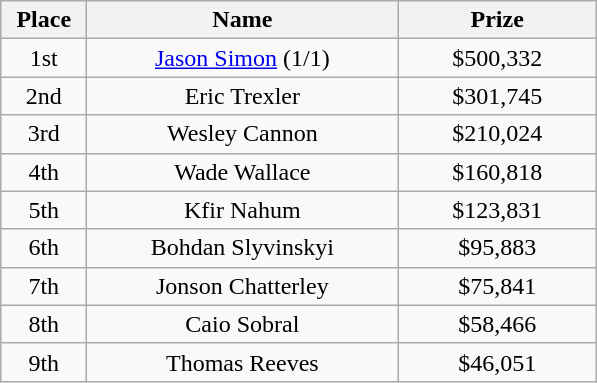<table class="wikitable">
<tr>
<th width="50">Place</th>
<th width="200">Name</th>
<th width="125">Prize</th>
</tr>
<tr>
<td align = "center">1st</td>
<td align = "center"> <a href='#'>Jason Simon</a> (1/1)</td>
<td align = "center">$500,332</td>
</tr>
<tr>
<td align = "center">2nd</td>
<td align = "center"> Eric Trexler</td>
<td align = "center">$301,745</td>
</tr>
<tr>
<td align = "center">3rd</td>
<td align = "center"> Wesley Cannon</td>
<td align = "center">$210,024</td>
</tr>
<tr>
<td align = "center">4th</td>
<td align = "center"> Wade Wallace</td>
<td align = "center">$160,818</td>
</tr>
<tr>
<td align = "center">5th</td>
<td align = "center"> Kfir Nahum</td>
<td align = "center">$123,831</td>
</tr>
<tr>
<td align = "center">6th</td>
<td align = "center"> Bohdan Slyvinskyi</td>
<td align = "center">$95,883</td>
</tr>
<tr>
<td align = "center">7th</td>
<td align = "center"> Jonson Chatterley</td>
<td align = "center">$75,841</td>
</tr>
<tr>
<td align = "center">8th</td>
<td align = "center"> Caio Sobral</td>
<td align = "center">$58,466</td>
</tr>
<tr>
<td align = "center">9th</td>
<td align = "center"> Thomas Reeves</td>
<td align = "center">$46,051</td>
</tr>
</table>
